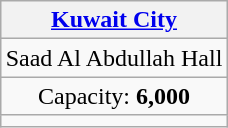<table class="wikitable" style="margin:1em auto; text-align:center">
<tr>
<th><a href='#'>Kuwait City</a></th>
</tr>
<tr>
<td>Saad Al Abdullah Hall</td>
</tr>
<tr>
<td>Capacity: <strong>6,000</strong></td>
</tr>
<tr>
<td></td>
</tr>
</table>
